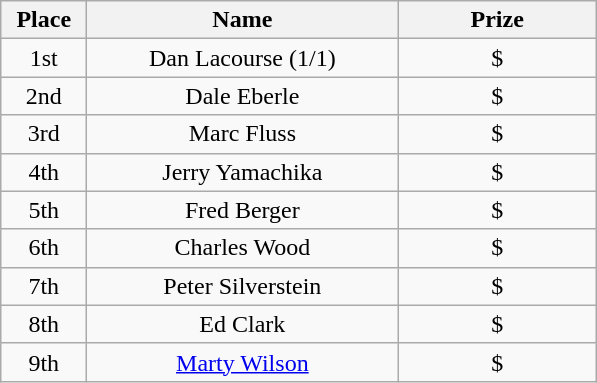<table class="wikitable">
<tr>
<th width="50">Place</th>
<th width="200">Name</th>
<th width="125">Prize</th>
</tr>
<tr>
<td align = "center">1st</td>
<td align = "center">Dan Lacourse (1/1)</td>
<td align = "center">$</td>
</tr>
<tr>
<td align = "center">2nd</td>
<td align = "center">Dale Eberle</td>
<td align = "center">$</td>
</tr>
<tr>
<td align = "center">3rd</td>
<td align = "center">Marc Fluss</td>
<td align = "center">$</td>
</tr>
<tr>
<td align = "center">4th</td>
<td align = "center">Jerry Yamachika</td>
<td align = "center">$</td>
</tr>
<tr>
<td align = "center">5th</td>
<td align = "center">Fred Berger</td>
<td align = "center">$</td>
</tr>
<tr>
<td align = "center">6th</td>
<td align = "center">Charles Wood</td>
<td align = "center">$</td>
</tr>
<tr>
<td align = "center">7th</td>
<td align = "center">Peter Silverstein</td>
<td align = "center">$</td>
</tr>
<tr>
<td align = "center">8th</td>
<td align = "center">Ed Clark</td>
<td align = "center">$</td>
</tr>
<tr>
<td align = "center">9th</td>
<td align = "center"><a href='#'>Marty Wilson</a></td>
<td align = "center">$</td>
</tr>
</table>
